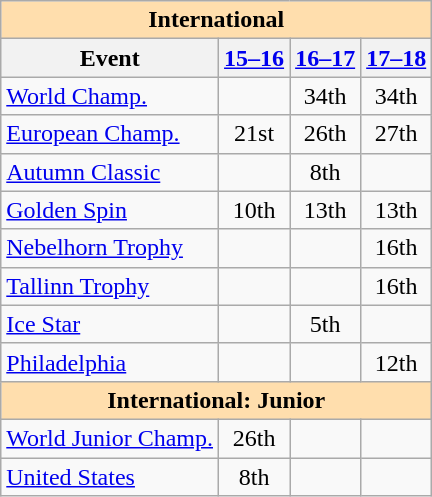<table class="wikitable" style="text-align:center">
<tr>
<th style="background-color: #ffdead; " colspan=4 align=center>International</th>
</tr>
<tr>
<th>Event</th>
<th><a href='#'>15–16</a></th>
<th><a href='#'>16–17</a></th>
<th><a href='#'>17–18</a></th>
</tr>
<tr>
<td align=left><a href='#'>World Champ.</a></td>
<td></td>
<td>34th</td>
<td>34th</td>
</tr>
<tr>
<td align=left><a href='#'>European Champ.</a></td>
<td>21st</td>
<td>26th</td>
<td>27th</td>
</tr>
<tr>
<td align=left> <a href='#'>Autumn Classic</a></td>
<td></td>
<td>8th</td>
<td></td>
</tr>
<tr>
<td align=left> <a href='#'>Golden Spin</a></td>
<td>10th</td>
<td>13th</td>
<td>13th</td>
</tr>
<tr>
<td align=left> <a href='#'>Nebelhorn Trophy</a></td>
<td></td>
<td></td>
<td>16th</td>
</tr>
<tr>
<td align=left> <a href='#'>Tallinn Trophy</a></td>
<td></td>
<td></td>
<td>16th</td>
</tr>
<tr>
<td align=left><a href='#'>Ice Star</a></td>
<td></td>
<td>5th</td>
<td></td>
</tr>
<tr>
<td align=left><a href='#'>Philadelphia</a></td>
<td></td>
<td></td>
<td>12th</td>
</tr>
<tr>
<th style="background-color: #ffdead; " colspan=4 align=center>International: Junior</th>
</tr>
<tr>
<td align=left><a href='#'>World Junior Champ.</a></td>
<td>26th</td>
<td></td>
<td></td>
</tr>
<tr>
<td align=left> <a href='#'>United States</a></td>
<td>8th</td>
<td></td>
<td></td>
</tr>
</table>
